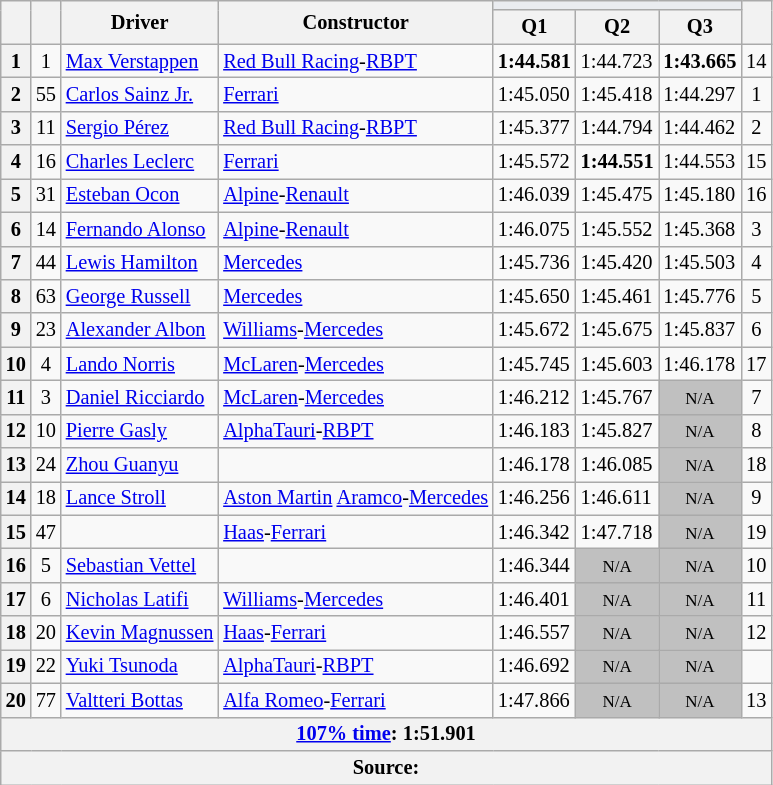<table class="wikitable sortable" style="font-size: 85%;">
<tr>
<th rowspan="2"></th>
<th rowspan="2"></th>
<th rowspan="2">Driver</th>
<th rowspan="2">Constructor</th>
<th colspan="3" style="background:#eaecf0; text-align:center;"></th>
<th rowspan="2"></th>
</tr>
<tr>
<th scope="col">Q1</th>
<th scope="col">Q2</th>
<th scope="col">Q3</th>
</tr>
<tr>
<th scope="row">1</th>
<td align="center">1</td>
<td data-sort-value="ver"> <a href='#'>Max Verstappen</a></td>
<td><a href='#'>Red Bull Racing</a>-<a href='#'>RBPT</a></td>
<td><strong>1:44.581</strong></td>
<td>1:44.723</td>
<td><strong>1:43.665</strong></td>
<td align="center">14</td>
</tr>
<tr>
<th scope="row">2</th>
<td align="center">55</td>
<td data-sort-value="sai"> <a href='#'>Carlos Sainz Jr.</a></td>
<td><a href='#'>Ferrari</a></td>
<td>1:45.050</td>
<td>1:45.418</td>
<td>1:44.297</td>
<td align="center">1</td>
</tr>
<tr>
<th scope="row">3</th>
<td align="center">11</td>
<td data-sort-value="per"> <a href='#'>Sergio Pérez</a></td>
<td><a href='#'>Red Bull Racing</a>-<a href='#'>RBPT</a></td>
<td>1:45.377</td>
<td>1:44.794</td>
<td>1:44.462</td>
<td align="center">2</td>
</tr>
<tr>
<th scope="row">4</th>
<td align="center">16</td>
<td data-sort-value="lec"> <a href='#'>Charles Leclerc</a></td>
<td><a href='#'>Ferrari</a></td>
<td>1:45.572</td>
<td><strong>1:44.551</strong></td>
<td>1:44.553</td>
<td align="center">15</td>
</tr>
<tr>
<th scope="row">5</th>
<td align="center">31</td>
<td data-sort-value="oco"> <a href='#'>Esteban Ocon</a></td>
<td><a href='#'>Alpine</a>-<a href='#'>Renault</a></td>
<td>1:46.039</td>
<td>1:45.475</td>
<td>1:45.180</td>
<td align="center">16</td>
</tr>
<tr>
<th scope="row">6</th>
<td align="center">14</td>
<td data-sort-value="alo"> <a href='#'>Fernando Alonso</a></td>
<td><a href='#'>Alpine</a>-<a href='#'>Renault</a></td>
<td>1:46.075</td>
<td>1:45.552</td>
<td>1:45.368</td>
<td align="center">3</td>
</tr>
<tr>
<th scope="row">7</th>
<td align="center">44</td>
<td data-sort-value="ham"> <a href='#'>Lewis Hamilton</a></td>
<td><a href='#'>Mercedes</a></td>
<td>1:45.736</td>
<td>1:45.420</td>
<td>1:45.503</td>
<td align="center">4</td>
</tr>
<tr>
<th scope="row">8</th>
<td align="center">63</td>
<td data-sort-value="rus"> <a href='#'>George Russell</a></td>
<td><a href='#'>Mercedes</a></td>
<td>1:45.650</td>
<td>1:45.461</td>
<td>1:45.776</td>
<td align="center">5</td>
</tr>
<tr>
<th align="center">9</th>
<td align="center">23</td>
<td data-sort-value="alb"> <a href='#'>Alexander Albon</a></td>
<td><a href='#'>Williams</a>-<a href='#'>Mercedes</a></td>
<td>1:45.672</td>
<td>1:45.675</td>
<td>1:45.837</td>
<td align="center">6</td>
</tr>
<tr>
<th scope="row">10</th>
<td align="center">4</td>
<td data-sort-value="nor"> <a href='#'>Lando Norris</a></td>
<td><a href='#'>McLaren</a>-<a href='#'>Mercedes</a></td>
<td>1:45.745</td>
<td>1:45.603</td>
<td>1:46.178</td>
<td align="center">17</td>
</tr>
<tr>
<th scope="row">11</th>
<td align="center">3</td>
<td data-sort-value="ric"> <a href='#'>Daniel Ricciardo</a></td>
<td><a href='#'>McLaren</a>-<a href='#'>Mercedes</a></td>
<td>1:46.212</td>
<td>1:45.767</td>
<td data-sort-value="20" align="center" style="background: silver"><small>N/A</small></td>
<td align="center">7</td>
</tr>
<tr>
<th align="center">12</th>
<td align="center">10</td>
<td data-sort-value="gas"> <a href='#'>Pierre Gasly</a></td>
<td><a href='#'>AlphaTauri</a>-<a href='#'>RBPT</a></td>
<td>1:46.183</td>
<td>1:45.827</td>
<td data-sort-value="11" align="center" style="background: silver"><small>N/A</small></td>
<td align="center">8</td>
</tr>
<tr>
<th scope="row">13</th>
<td align="center">24</td>
<td data-sort-value="zho"> <a href='#'>Zhou Guanyu</a></td>
<td></td>
<td>1:46.178</td>
<td>1:46.085</td>
<td data-sort-value="18" align="center" style="background: silver"><small>N/A</small></td>
<td align="center">18</td>
</tr>
<tr>
<th scope="row">14</th>
<td align="center">18</td>
<td data-sort-value="str"> <a href='#'>Lance Stroll</a></td>
<td><a href='#'>Aston Martin</a> <a href='#'>Aramco</a>-<a href='#'>Mercedes</a></td>
<td>1:46.256</td>
<td>1:46.611</td>
<td data-sort-value="17" align="center" style="background: silver"><small>N/A</small></td>
<td align="center">9</td>
</tr>
<tr>
<th scope="row">15</th>
<td align="center">47</td>
<td data-sort-value="sch"></td>
<td><a href='#'>Haas</a>-<a href='#'>Ferrari</a></td>
<td>1:46.342</td>
<td>1:47.718</td>
<td data-sort-value="19" align="center" style="background: silver"><small>N/A</small></td>
<td align="center">19</td>
</tr>
<tr>
<th scope="row">16</th>
<td align="center">5</td>
<td data-sort-value="vet"> <a href='#'>Sebastian Vettel</a></td>
<td></td>
<td>1:46.344</td>
<td data-sort-value="20" align="center" style="background: silver"><small>N/A</small></td>
<td data-sort-value="20" align="center" style="background: silver"><small>N/A</small></td>
<td align="center">10</td>
</tr>
<tr>
<th align="center">17</th>
<td align="center">6</td>
<td data-sort-value="lat"> <a href='#'>Nicholas Latifi</a></td>
<td><a href='#'>Williams</a>-<a href='#'>Mercedes</a></td>
<td>1:46.401</td>
<td data-sort-value="19" align="center" style="background: silver"><small>N/A</small></td>
<td data-sort-value="19" align="center" style="background: silver"><small>N/A</small></td>
<td align="center">11</td>
</tr>
<tr>
<th scope="row">18</th>
<td align="center">20</td>
<td data-sort-value="mag"> <a href='#'>Kevin Magnussen</a></td>
<td><a href='#'>Haas</a>-<a href='#'>Ferrari</a></td>
<td>1:46.557</td>
<td data-sort-value="17" align="center" style="background: silver"><small>N/A</small></td>
<td data-sort-value="17" align="center" style="background: silver"><small>N/A</small></td>
<td align="center">12</td>
</tr>
<tr>
<th scope="row">19</th>
<td align="center">22</td>
<td data-sort-value="tsu"> <a href='#'>Yuki Tsunoda</a></td>
<td><a href='#'>AlphaTauri</a>-<a href='#'>RBPT</a></td>
<td>1:46.692</td>
<td data-sort-value="12" align="center" style="background: silver"><small>N/A</small></td>
<td data-sort-value="12" align="center" style="background: silver"><small>N/A</small></td>
<td align="center"></td>
</tr>
<tr>
<th scope="row">20</th>
<td align="center">77</td>
<td data-sort-value="bot"> <a href='#'>Valtteri Bottas</a></td>
<td><a href='#'>Alfa Romeo</a>-<a href='#'>Ferrari</a></td>
<td>1:47.866</td>
<td data-sort-value="18" align="center" style="background: silver"><small>N/A</small></td>
<td data-sort-value="18" align="center" style="background: silver"><small>N/A</small></td>
<td align="center">13</td>
</tr>
<tr>
<th colspan="8"><a href='#'>107% time</a>: 1:51.901</th>
</tr>
<tr>
<th colspan="8">Source:</th>
</tr>
</table>
